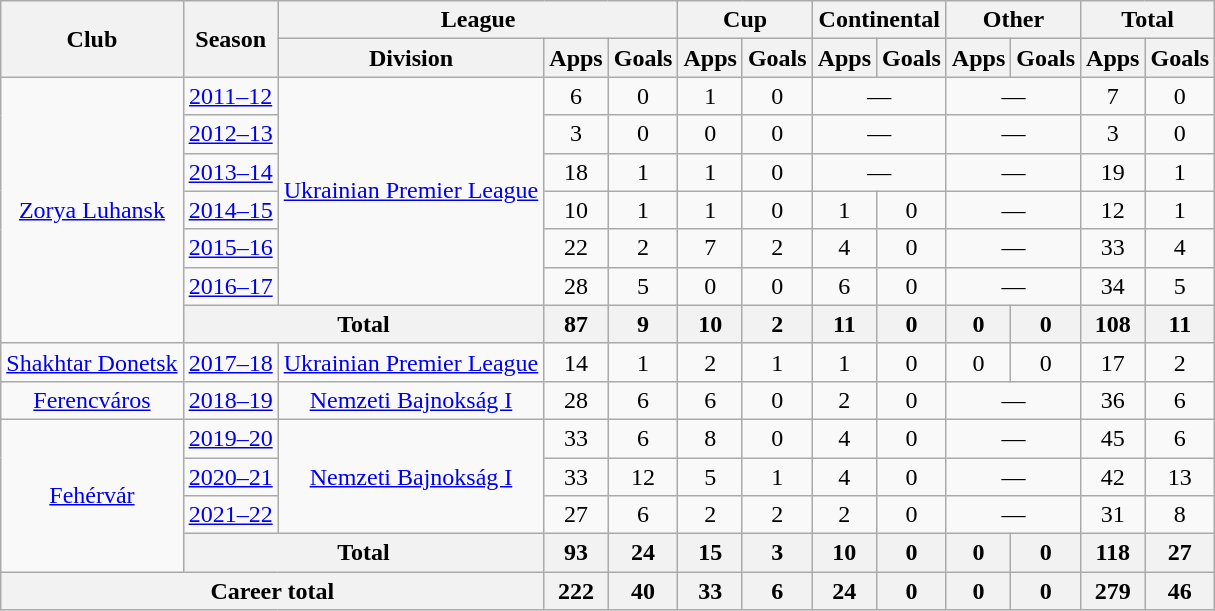<table class="wikitable" style="text-align:center">
<tr>
<th rowspan="2">Club</th>
<th rowspan="2">Season</th>
<th colspan="3">League</th>
<th colspan="2">Cup</th>
<th colspan="2">Continental</th>
<th colspan="2">Other</th>
<th colspan="2">Total</th>
</tr>
<tr>
<th>Division</th>
<th>Apps</th>
<th>Goals</th>
<th>Apps</th>
<th>Goals</th>
<th>Apps</th>
<th>Goals</th>
<th>Apps</th>
<th>Goals</th>
<th>Apps</th>
<th>Goals</th>
</tr>
<tr>
<td rowspan="7"><a href='#'>Zorya Luhansk</a></td>
<td><a href='#'>2011–12</a></td>
<td rowspan="6"><a href='#'>Ukrainian Premier League</a></td>
<td>6</td>
<td>0</td>
<td>1</td>
<td>0</td>
<td colspan="2">—</td>
<td colspan="2">—</td>
<td>7</td>
<td>0</td>
</tr>
<tr>
<td><a href='#'>2012–13</a></td>
<td>3</td>
<td>0</td>
<td>0</td>
<td>0</td>
<td colspan="2">—</td>
<td colspan="2">—</td>
<td>3</td>
<td>0</td>
</tr>
<tr>
<td><a href='#'>2013–14</a></td>
<td>18</td>
<td>1</td>
<td>1</td>
<td>0</td>
<td colspan="2">—</td>
<td colspan="2">—</td>
<td>19</td>
<td>1</td>
</tr>
<tr>
<td><a href='#'>2014–15</a></td>
<td>10</td>
<td>1</td>
<td>1</td>
<td>0</td>
<td>1</td>
<td>0</td>
<td colspan="2">—</td>
<td>12</td>
<td>1</td>
</tr>
<tr>
<td><a href='#'>2015–16</a></td>
<td>22</td>
<td>2</td>
<td>7</td>
<td>2</td>
<td>4</td>
<td>0</td>
<td colspan="2">—</td>
<td>33</td>
<td>4</td>
</tr>
<tr>
<td><a href='#'>2016–17</a></td>
<td>28</td>
<td>5</td>
<td>0</td>
<td>0</td>
<td>6</td>
<td>0</td>
<td colspan="2">—</td>
<td>34</td>
<td>5</td>
</tr>
<tr>
<th colspan="2">Total</th>
<th>87</th>
<th>9</th>
<th>10</th>
<th>2</th>
<th>11</th>
<th>0</th>
<th>0</th>
<th>0</th>
<th>108</th>
<th>11</th>
</tr>
<tr>
<td><a href='#'>Shakhtar Donetsk</a></td>
<td><a href='#'>2017–18</a></td>
<td><a href='#'>Ukrainian Premier League</a></td>
<td>14</td>
<td>1</td>
<td>2</td>
<td>1</td>
<td>1</td>
<td>0</td>
<td>0</td>
<td>0</td>
<td>17</td>
<td>2</td>
</tr>
<tr>
<td><a href='#'>Ferencváros</a></td>
<td><a href='#'>2018–19</a></td>
<td rowspan="1"><a href='#'>Nemzeti Bajnokság I</a></td>
<td>28</td>
<td>6</td>
<td>6</td>
<td>0</td>
<td>2</td>
<td>0</td>
<td colspan="2">—</td>
<td>36</td>
<td>6</td>
</tr>
<tr>
<td rowspan="4"><a href='#'>Fehérvár</a></td>
<td><a href='#'>2019–20</a></td>
<td rowspan="3"><a href='#'>Nemzeti Bajnokság I</a></td>
<td>33</td>
<td>6</td>
<td>8</td>
<td>0</td>
<td>4</td>
<td>0</td>
<td colspan="2">—</td>
<td>45</td>
<td>6</td>
</tr>
<tr>
<td><a href='#'>2020–21</a></td>
<td>33</td>
<td>12</td>
<td>5</td>
<td>1</td>
<td>4</td>
<td>0</td>
<td colspan="2">—</td>
<td>42</td>
<td>13</td>
</tr>
<tr>
<td><a href='#'>2021–22</a></td>
<td>27</td>
<td>6</td>
<td>2</td>
<td>2</td>
<td>2</td>
<td>0</td>
<td colspan="2">—</td>
<td>31</td>
<td>8</td>
</tr>
<tr>
<th colspan="2">Total</th>
<th>93</th>
<th>24</th>
<th>15</th>
<th>3</th>
<th>10</th>
<th>0</th>
<th>0</th>
<th>0</th>
<th>118</th>
<th>27</th>
</tr>
<tr>
<th colspan="3">Career total</th>
<th>222</th>
<th>40</th>
<th>33</th>
<th>6</th>
<th>24</th>
<th>0</th>
<th>0</th>
<th>0</th>
<th>279</th>
<th>46</th>
</tr>
</table>
